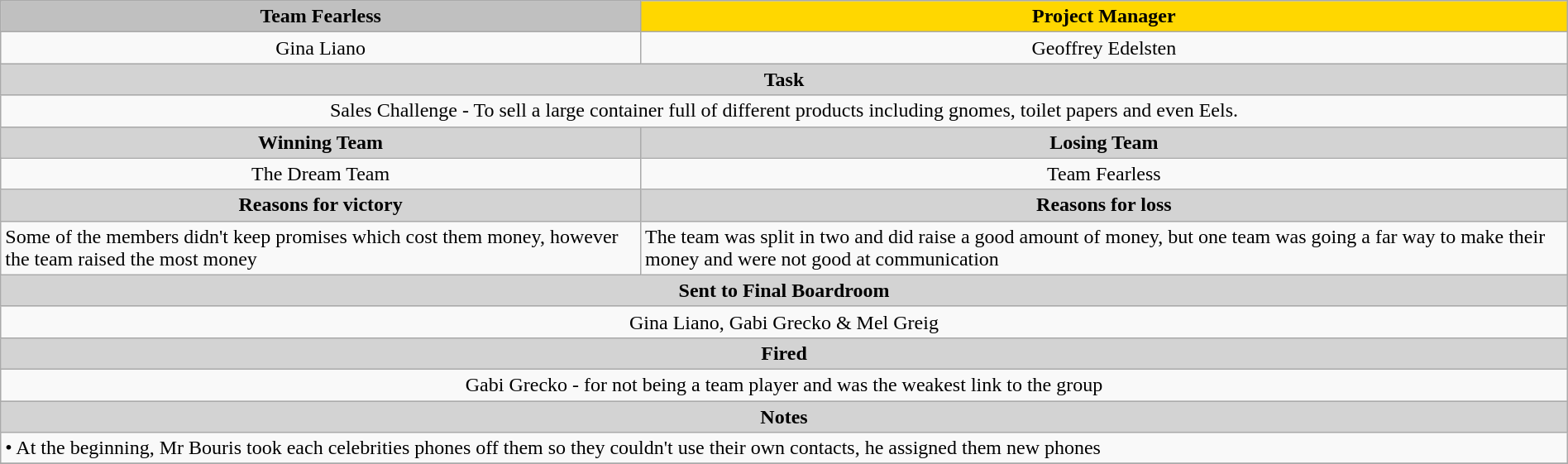<table class="wikitable" style="text-align: center; width:100%">
<tr>
<th style="text-align:center; background:silver;">Team Fearless </th>
<th style="text-align:center; background:gold;"> Project Manager</th>
</tr>
<tr>
<td>Gina Liano</td>
<td>Geoffrey Edelsten</td>
</tr>
<tr>
<th colspan="2" style="text-align:center; background:lightgrey;">Task</th>
</tr>
<tr>
<td colspan="2">Sales Challenge - To sell a large container full of different products including gnomes, toilet papers and even Eels.</td>
</tr>
<tr>
<th style="text-align:center; background:lightgrey;">Winning Team</th>
<th style="text-align:center; background:lightgrey;">Losing Team</th>
</tr>
<tr>
<td>The Dream Team</td>
<td>Team Fearless</td>
</tr>
<tr>
<th style="text-align:center; background:lightgrey;">Reasons for victory</th>
<th style="text-align:center; background:lightgrey;">Reasons for loss</th>
</tr>
<tr style="text-align: left; ">
<td>Some of the members didn't keep promises which cost them money, however the team raised the most money</td>
<td>The team was split in two and did raise a good amount of money, but one team was going a far way to make their money and were not good at communication</td>
</tr>
<tr>
<th colspan="2" style="text-align:center; background:lightgrey;">Sent to Final Boardroom</th>
</tr>
<tr>
<td colspan="2">Gina Liano, Gabi Grecko & Mel Greig</td>
</tr>
<tr>
<th colspan="2" style="text-align:center; background:lightgrey;">Fired</th>
</tr>
<tr>
<td colspan="2">Gabi Grecko - for not being a team player and was the weakest link to the group</td>
</tr>
<tr>
<th colspan="2" style="text-align:center; background:lightgrey;">Notes</th>
</tr>
<tr style="text-align: left; ">
<td colspan="2">• At the beginning, Mr Bouris took each celebrities phones off them so they couldn't use their own contacts, he assigned them new phones</td>
</tr>
<tr>
</tr>
</table>
